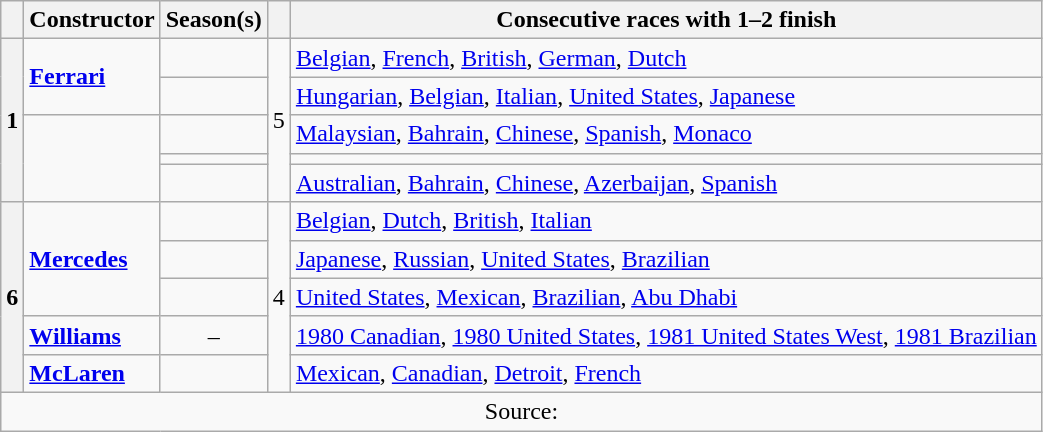<table class="wikitable">
<tr>
<th></th>
<th>Constructor</th>
<th>Season(s)</th>
<th></th>
<th>Consecutive races with 1–2 finish</th>
</tr>
<tr>
<th rowspan="5">1</th>
<td rowspan=2> <strong><a href='#'>Ferrari</a></strong></td>
<td align="center"></td>
<td rowspan="5" align="center">5</td>
<td><a href='#'>Belgian</a>, <a href='#'>French</a>, <a href='#'>British</a>, <a href='#'>German</a>, <a href='#'>Dutch</a></td>
</tr>
<tr>
<td align="center"></td>
<td><a href='#'>Hungarian</a>, <a href='#'>Belgian</a>, <a href='#'>Italian</a>, <a href='#'>United States</a>, <a href='#'>Japanese</a></td>
</tr>
<tr>
<td rowspan="3"></td>
<td align="center"></td>
<td><a href='#'>Malaysian</a>, <a href='#'>Bahrain</a>, <a href='#'>Chinese</a>, <a href='#'>Spanish</a>, <a href='#'>Monaco</a></td>
</tr>
<tr>
<td align="center"></td>
<td></td>
</tr>
<tr>
<td align="center"></td>
<td><a href='#'>Australian</a>, <a href='#'>Bahrain</a>, <a href='#'>Chinese</a>, <a href='#'>Azerbaijan</a>, <a href='#'>Spanish</a></td>
</tr>
<tr>
<th rowspan="5">6</th>
<td rowspan="3"> <strong><a href='#'>Mercedes</a></strong></td>
<td align="center"></td>
<td rowspan="5" align="center">4</td>
<td><a href='#'>Belgian</a>, <a href='#'>Dutch</a>, <a href='#'>British</a>, <a href='#'>Italian</a></td>
</tr>
<tr>
<td align="center"></td>
<td><a href='#'>Japanese</a>, <a href='#'>Russian</a>, <a href='#'>United States</a>, <a href='#'>Brazilian</a></td>
</tr>
<tr>
<td align="center"></td>
<td><a href='#'>United States</a>, <a href='#'>Mexican</a>, <a href='#'>Brazilian</a>, <a href='#'>Abu Dhabi</a></td>
</tr>
<tr>
<td> <strong><a href='#'>Williams</a></strong></td>
<td align="center">–</td>
<td><a href='#'>1980 Canadian</a>, <a href='#'>1980 United States</a>, <a href='#'>1981 United States West</a>, <a href='#'>1981 Brazilian</a></td>
</tr>
<tr>
<td> <strong><a href='#'>McLaren</a></strong></td>
<td align="center"></td>
<td><a href='#'>Mexican</a>, <a href='#'>Canadian</a>, <a href='#'>Detroit</a>, <a href='#'>French</a></td>
</tr>
<tr>
<td colspan=5 align="center">Source:</td>
</tr>
</table>
